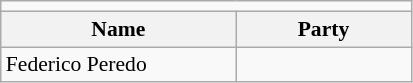<table class=wikitable style="font-size:90%">
<tr>
<td colspan=4 bgcolor=></td>
</tr>
<tr>
<th width=150px>Name</th>
<th colspan=2 width=110px>Party</th>
</tr>
<tr>
<td>Federico Peredo</td>
<td></td>
</tr>
</table>
